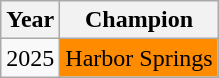<table class=wikitable>
<tr>
<th>Year</th>
<th>Champion</th>
</tr>
<tr>
<td>2025</td>
<td !align=center style="background:darkorange;color:black">Harbor Springs</td>
</tr>
</table>
